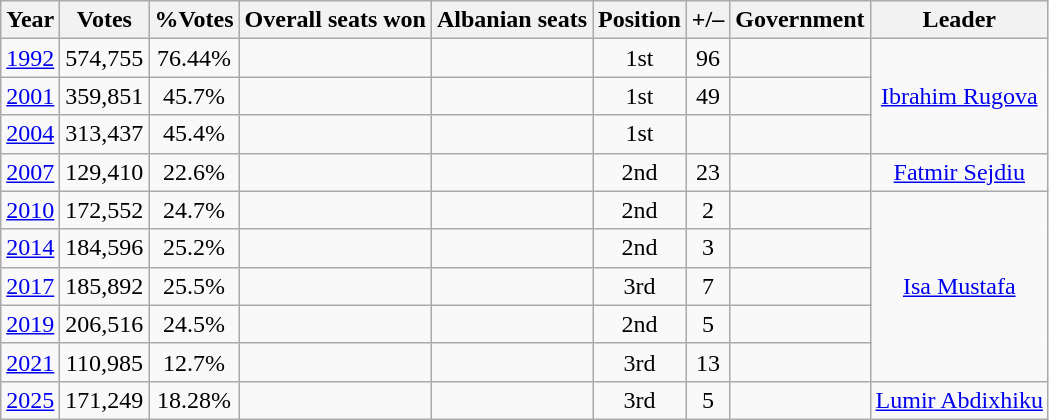<table class=wikitable style=text-align:center>
<tr>
<th>Year</th>
<th>Votes</th>
<th>%Votes</th>
<th>Overall seats won</th>
<th>Albanian seats</th>
<th>Position</th>
<th>+/–</th>
<th>Government</th>
<th>Leader</th>
</tr>
<tr>
<td><a href='#'>1992</a></td>
<td>574,755</td>
<td>76.44%</td>
<td></td>
<td></td>
<td> 1st</td>
<td> 96</td>
<td></td>
<td rowspan=3><a href='#'>Ibrahim Rugova</a></td>
</tr>
<tr>
<td><a href='#'>2001</a></td>
<td>359,851</td>
<td>45.7%</td>
<td></td>
<td></td>
<td> 1st</td>
<td> 49</td>
<td></td>
</tr>
<tr>
<td><a href='#'>2004</a></td>
<td>313,437</td>
<td>45.4%</td>
<td></td>
<td></td>
<td> 1st</td>
<td></td>
<td></td>
</tr>
<tr>
<td><a href='#'>2007</a></td>
<td>129,410</td>
<td>22.6%</td>
<td></td>
<td></td>
<td> 2nd</td>
<td> 23</td>
<td></td>
<td rowspan=1><a href='#'>Fatmir Sejdiu</a></td>
</tr>
<tr>
<td><a href='#'>2010</a></td>
<td>172,552</td>
<td>24.7%</td>
<td></td>
<td></td>
<td> 2nd</td>
<td> 2</td>
<td></td>
<td rowspan=5><a href='#'>Isa Mustafa</a></td>
</tr>
<tr>
<td><a href='#'>2014</a></td>
<td>184,596</td>
<td>25.2%</td>
<td></td>
<td></td>
<td> 2nd</td>
<td> 3</td>
<td></td>
</tr>
<tr>
<td><a href='#'>2017</a></td>
<td>185,892</td>
<td>25.5%</td>
<td></td>
<td></td>
<td> 3rd</td>
<td> 7</td>
<td></td>
</tr>
<tr>
<td><a href='#'>2019</a></td>
<td>206,516</td>
<td>24.5%</td>
<td></td>
<td></td>
<td> 2nd</td>
<td> 5</td>
<td></td>
</tr>
<tr>
<td><a href='#'>2021</a></td>
<td>110,985</td>
<td>12.7%</td>
<td></td>
<td></td>
<td> 3rd</td>
<td> 13</td>
<td></td>
</tr>
<tr>
<td><a href='#'>2025</a></td>
<td>171,249</td>
<td>18.28%</td>
<td></td>
<td></td>
<td> 3rd</td>
<td> 5</td>
<td></td>
<td rowspan=1><a href='#'>Lumir Abdixhiku</a></td>
</tr>
</table>
